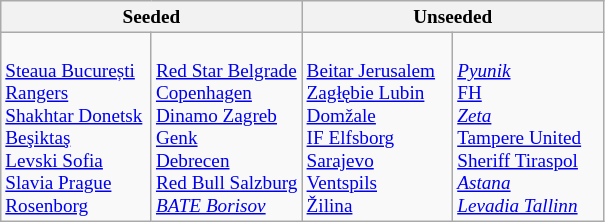<table class="wikitable" style="font-size:80%">
<tr>
<th colspan=2>Seeded</th>
<th colspan=2>Unseeded</th>
</tr>
<tr>
<td width=25% valign=top><br> <a href='#'>Steaua București</a><br>
 <a href='#'>Rangers</a><br>
 <a href='#'>Shakhtar Donetsk</a><br>
 <a href='#'>Beşiktaş</a><br>
 <a href='#'>Levski Sofia</a><br>
 <a href='#'>Slavia Prague</a> <br>
 <a href='#'>Rosenborg</a></td>
<td width=25% valign=top><br> <a href='#'>Red Star Belgrade</a><br>
 <a href='#'>Copenhagen</a><br>
 <a href='#'>Dinamo Zagreb</a><br>
 <a href='#'>Genk</a><br>
 <a href='#'>Debrecen</a><br>
 <a href='#'>Red Bull Salzburg</a><br>
 <em><a href='#'>BATE Borisov</a></em></td>
<td width=25% valign=top><br> <a href='#'>Beitar Jerusalem</a><br>
 <a href='#'>Zagłębie Lubin</a><br>
 <a href='#'>Domžale</a><br>
 <a href='#'>IF Elfsborg</a><br>
 <a href='#'>Sarajevo</a><br>
 <a href='#'>Ventspils</a><br>
 <a href='#'>Žilina</a></td>
<td width=25% valign=top><br> <em><a href='#'>Pyunik</a></em><br>
 <a href='#'>FH</a><br>
 <em><a href='#'>Zeta</a></em><br>
 <a href='#'>Tampere United</a><br>
 <a href='#'>Sheriff Tiraspol</a><br>
 <em><a href='#'>Astana</a></em><br>
 <em><a href='#'>Levadia Tallinn</a></em></td>
</tr>
</table>
